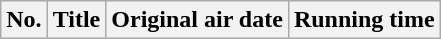<table class="wikitable sortable">
<tr>
<th scope="col">No.</th>
<th scope="col">Title</th>
<th scope="col">Original air date</th>
<th scope="col">Running time<br>




























































































</th>
</tr>
</table>
